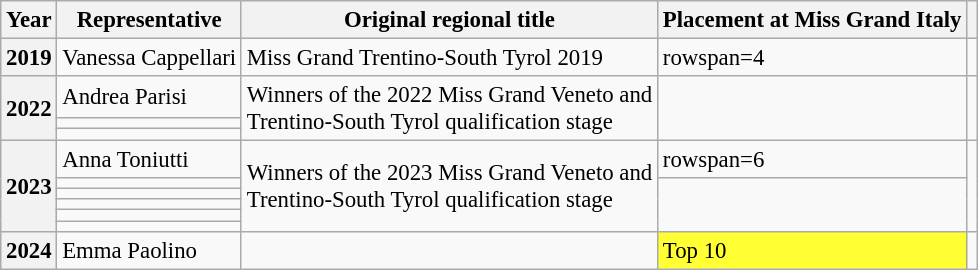<table class="wikitable defaultcenter col2left" style="font-size:95%;">
<tr>
<th>Year</th>
<th>Representative</th>
<th>Original regional title</th>
<th>Placement at Miss Grand Italy</th>
<th></th>
</tr>
<tr>
<th>2019</th>
<td>Vanessa Cappellari</td>
<td>Miss Grand Trentino-South Tyrol 2019</td>
<td>rowspan=4 </td>
<td></td>
</tr>
<tr>
<th rowspan=3>2022</th>
<td>Andrea Parisi</td>
<td rowspan=3>Winners of the 2022 Miss Grand Veneto and<br>Trentino-South Tyrol qualification stage</td>
<td rowspan=3></td>
</tr>
<tr>
<td></td>
</tr>
<tr>
<td></td>
</tr>
<tr>
<th rowspan=6>2023</th>
<td>Anna Toniutti</td>
<td rowspan=6>Winners of the 2023 Miss Grand Veneto and<br>Trentino-South Tyrol qualification stage</td>
<td>rowspan=6 </td>
<td rowspan=6></td>
</tr>
<tr>
<td></td>
</tr>
<tr>
<td></td>
</tr>
<tr>
<td></td>
</tr>
<tr>
<td></td>
</tr>
<tr>
<td></td>
</tr>
<tr>
<th>2024</th>
<td>Emma Paolino</td>
<td></td>
<td bgcolor=#FFFF33>Top 10</td>
<td></td>
</tr>
</table>
